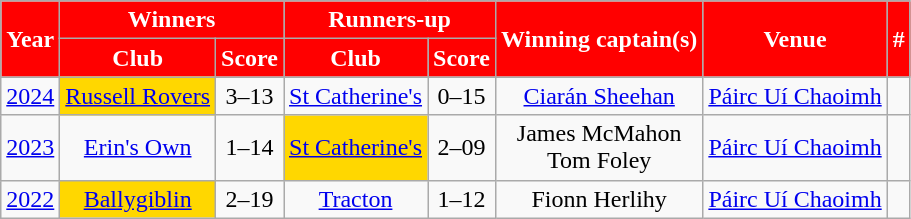<table class="wikitable sortable" style="text-align:center">
<tr>
<th rowspan="2" style="background:red;color:white" scope="col" !>Year</th>
<th colspan="2" style="background:red;color:white" scope="col" !>Winners</th>
<th colspan="2" style="background:red;color:white" class="unsortable" scope="col" !>Runners-up</th>
<th rowspan="2" style="background:red;color:white" scope="col" !>Winning captain(s)</th>
<th rowspan="2" style="background:red;color:white" scope="col" !>Venue</th>
<th rowspan="2" style="background:red;color:white" scope="col" !>#</th>
</tr>
<tr>
<th style="background:red;color:white" scope="col" !>Club</th>
<th style="background:red;color:white" scope="col" !>Score</th>
<th style="background:red;color:white" class="unsortable" scope="col" !>Club</th>
<th style="background:red;color:white" class="unsortable" scope="col" !>Score</th>
</tr>
<tr>
<td><a href='#'>2024</a></td>
<td bgcolor=gold><a href='#'>Russell Rovers</a></td>
<td>3–13</td>
<td><a href='#'>St Catherine's</a></td>
<td>0–15</td>
<td><a href='#'>Ciarán Sheehan</a></td>
<td><a href='#'>Páirc Uí Chaoimh</a></td>
<td></td>
</tr>
<tr>
<td><a href='#'>2023</a></td>
<td><a href='#'>Erin's Own</a></td>
<td>1–14</td>
<td bgcolor=gold><a href='#'>St Catherine's</a></td>
<td>2–09</td>
<td>James McMahon<br>Tom Foley</td>
<td><a href='#'>Páirc Uí Chaoimh</a></td>
<td></td>
</tr>
<tr>
<td><a href='#'>2022</a></td>
<td bgcolor=gold><a href='#'>Ballygiblin</a></td>
<td>2–19</td>
<td><a href='#'>Tracton</a></td>
<td>1–12</td>
<td>Fionn Herlihy</td>
<td><a href='#'>Páirc Uí Chaoimh</a></td>
<td></td>
</tr>
</table>
